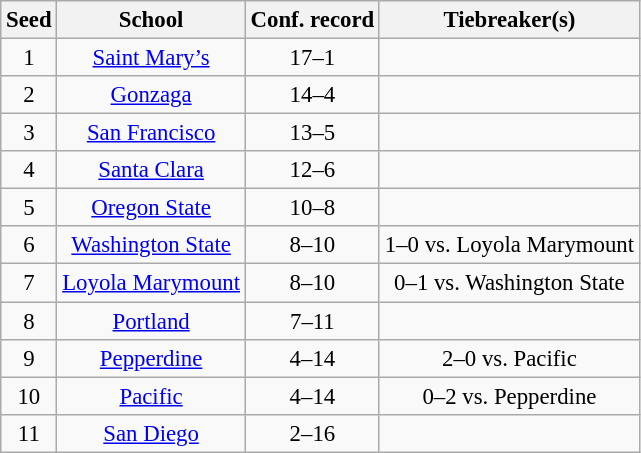<table class="wikitable" style="white-space:nowrap; font-size:95%;text-align:center">
<tr>
<th>Seed</th>
<th>School</th>
<th>Conf. record</th>
<th>Tiebreaker(s)</th>
</tr>
<tr>
<td>1</td>
<td><a href='#'>Saint Mary’s</a></td>
<td>17–1</td>
<td></td>
</tr>
<tr>
<td>2</td>
<td><a href='#'>Gonzaga</a></td>
<td>14–4</td>
<td></td>
</tr>
<tr>
<td>3</td>
<td><a href='#'>San Francisco</a></td>
<td>13–5</td>
<td></td>
</tr>
<tr>
<td>4</td>
<td><a href='#'>Santa Clara</a></td>
<td>12–6</td>
<td></td>
</tr>
<tr>
<td>5</td>
<td><a href='#'>Oregon State</a></td>
<td>10–8</td>
<td></td>
</tr>
<tr>
<td>6</td>
<td><a href='#'>Washington State</a></td>
<td>8–10</td>
<td>1–0 vs. Loyola Marymount</td>
</tr>
<tr>
<td>7</td>
<td><a href='#'>Loyola Marymount</a></td>
<td>8–10</td>
<td>0–1 vs. Washington State</td>
</tr>
<tr>
<td>8</td>
<td><a href='#'>Portland</a></td>
<td>7–11</td>
<td></td>
</tr>
<tr>
<td>9</td>
<td><a href='#'>Pepperdine</a></td>
<td>4–14</td>
<td>2–0 vs. Pacific</td>
</tr>
<tr>
<td>10</td>
<td><a href='#'>Pacific</a></td>
<td>4–14</td>
<td>0–2 vs. Pepperdine</td>
</tr>
<tr>
<td>11</td>
<td><a href='#'>San Diego</a></td>
<td>2–16</td>
<td></td>
</tr>
</table>
